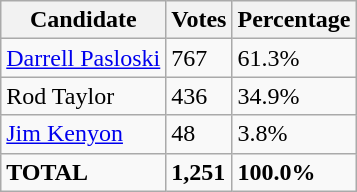<table class="wikitable">
<tr>
<th>Candidate</th>
<th>Votes</th>
<th>Percentage</th>
</tr>
<tr>
<td><a href='#'>Darrell Pasloski</a></td>
<td>767</td>
<td>61.3%</td>
</tr>
<tr>
<td>Rod Taylor</td>
<td>436</td>
<td>34.9%</td>
</tr>
<tr>
<td><a href='#'>Jim Kenyon</a></td>
<td>48</td>
<td>3.8%</td>
</tr>
<tr>
<td><strong>TOTAL</strong></td>
<td><strong>1,251</strong></td>
<td><strong>100.0%</strong></td>
</tr>
</table>
